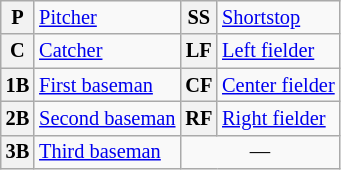<table class="wikitable plainrowheaders" style="font-size:85%">
<tr>
<th scope="row" style="text-align:center">P</th>
<td><a href='#'>Pitcher</a></td>
<th scope="row" style="text-align:center">SS</th>
<td><a href='#'>Shortstop</a></td>
</tr>
<tr>
<th scope="row" style="text-align:center">C</th>
<td><a href='#'>Catcher</a></td>
<th scope="row" style="text-align:center">LF</th>
<td><a href='#'>Left fielder</a></td>
</tr>
<tr>
<th scope="row" style="text-align:center">1B</th>
<td><a href='#'>First baseman</a></td>
<th scope="row" style="text-align:center">CF</th>
<td><a href='#'>Center fielder</a></td>
</tr>
<tr>
<th scope="row" style="text-align:center">2B</th>
<td><a href='#'>Second baseman</a></td>
<th scope="row" style="text-align:center">RF</th>
<td><a href='#'>Right fielder</a></td>
</tr>
<tr>
<th scope="row" style="text-align:center">3B</th>
<td><a href='#'>Third baseman</a></td>
<td colspan="2" style="text-align:center">—</td>
</tr>
</table>
